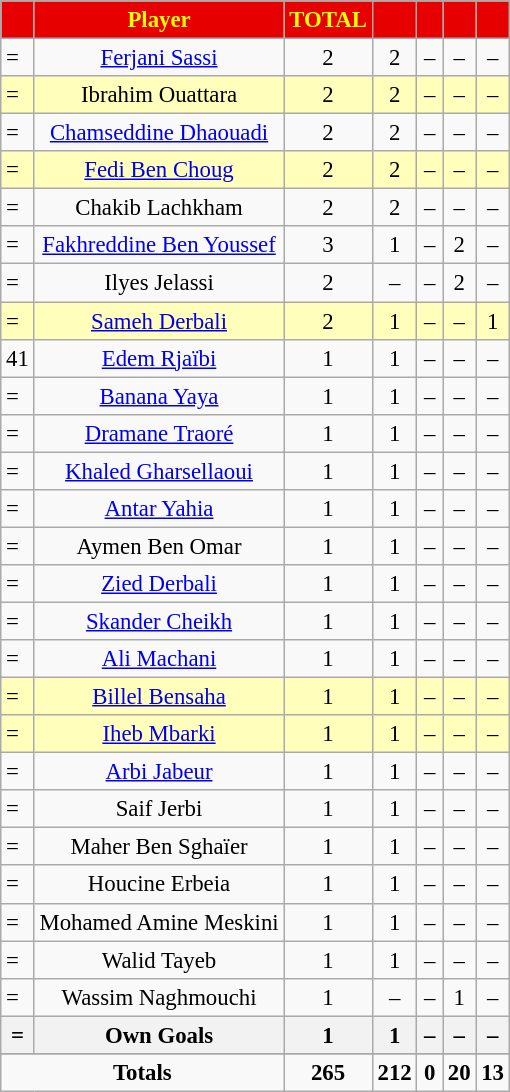<table border="0" class="wikitable" style="text-align:center;font-size:95%">
<tr>
<th scope=col style="color:#FFFF00; background:#E60000;"></th>
<th scope=col style="color:#FFFF00; background:#E60000;">Player</th>
<th scope=col style="color:#FFFF00; background:#E60000;">TOTAL</th>
<th scope=col style="color:#FFFF00; background:#E60000;" width=10><a href='#'></a></th>
<th scope=col style="color:#FFFF00; background:#E60000;" width=10><a href='#'></a></th>
<th scope=col style="color:#FFFF00; background:#E60000;" width=10><s><a href='#'></a></s> <a href='#'></a></th>
<th scope=col style="color:#FFFF00; background:#E60000;" width=10><a href='#'></a> <a href='#'></a></th>
</tr>
<tr>
<td align=left>=</td>
<td> <a href='#'>Ferjani Sassi</a></td>
<td align=center>2</td>
<td>2</td>
<td>–</td>
<td>–</td>
<td>–</td>
</tr>
<tr style="background:#ffb">
<td align=left>=</td>
<td> Ibrahim Ouattara</td>
<td align=center>2</td>
<td>2</td>
<td>–</td>
<td>–</td>
<td>–</td>
</tr>
<tr>
<td align=left>=</td>
<td> <a href='#'>Chamseddine Dhaouadi</a></td>
<td align=center>2</td>
<td>2</td>
<td>–</td>
<td>–</td>
<td>–</td>
</tr>
<tr style="background:#ffb">
<td align=left>=</td>
<td> <a href='#'>Fedi Ben Choug</a></td>
<td align=center>2</td>
<td>2</td>
<td>–</td>
<td>–</td>
<td>–</td>
</tr>
<tr>
<td align=left>=</td>
<td> Chakib Lachkham</td>
<td align=center>2</td>
<td>2</td>
<td>–</td>
<td>–</td>
<td>–</td>
</tr>
<tr>
<td align=left>=</td>
<td> <a href='#'>Fakhreddine Ben Youssef</a></td>
<td align=center>3</td>
<td>1</td>
<td>–</td>
<td>2</td>
<td>–</td>
</tr>
<tr>
<td align=left>=</td>
<td> Ilyes Jelassi</td>
<td align=center>2</td>
<td>–</td>
<td>–</td>
<td>2</td>
<td>–</td>
</tr>
<tr style="background:#ffb">
<td align=left>=</td>
<td> <a href='#'>Sameh Derbali</a></td>
<td align=center>2</td>
<td>1</td>
<td>–</td>
<td>–</td>
<td>1</td>
</tr>
<tr>
<td align=left>41</td>
<td> <a href='#'>Edem Rjaïbi</a></td>
<td align=center>1</td>
<td>1</td>
<td>–</td>
<td>–</td>
<td>–</td>
</tr>
<tr>
<td align=left>=</td>
<td> <a href='#'>Banana Yaya</a></td>
<td align=center>1</td>
<td>1</td>
<td>–</td>
<td>–</td>
<td>–</td>
</tr>
<tr>
<td align=left>=</td>
<td> <a href='#'>Dramane Traoré</a></td>
<td align=center>1</td>
<td>1</td>
<td>–</td>
<td>–</td>
<td>–</td>
</tr>
<tr>
<td align=left>=</td>
<td> <a href='#'>Khaled Gharsellaoui</a></td>
<td align=center>1</td>
<td>1</td>
<td>–</td>
<td>–</td>
<td>–</td>
</tr>
<tr>
<td align=left>=</td>
<td> <a href='#'>Antar Yahia</a></td>
<td align=center>1</td>
<td>1</td>
<td>–</td>
<td>–</td>
<td>–</td>
</tr>
<tr>
<td align=left>=</td>
<td> Aymen Ben Omar</td>
<td align=center>1</td>
<td>1</td>
<td>–</td>
<td>–</td>
<td>–</td>
</tr>
<tr>
<td align=left>=</td>
<td> <a href='#'>Zied Derbali</a></td>
<td align=center>1</td>
<td>1</td>
<td>–</td>
<td>–</td>
<td>–</td>
</tr>
<tr>
<td align=left>=</td>
<td> <a href='#'>Skander Cheikh</a></td>
<td align=center>1</td>
<td>1</td>
<td>–</td>
<td>–</td>
<td>–</td>
</tr>
<tr>
<td align=left>=</td>
<td> <a href='#'>Ali Machani</a></td>
<td align=center>1</td>
<td>1</td>
<td>–</td>
<td>–</td>
<td>–</td>
</tr>
<tr style="background:#ffb">
<td align=left>=</td>
<td> <a href='#'>Billel Bensaha</a></td>
<td align=center>1</td>
<td>1</td>
<td>–</td>
<td>–</td>
<td>–</td>
</tr>
<tr style="background:#ffb">
<td align=left>=</td>
<td> <a href='#'>Iheb Mbarki</a></td>
<td align=center>1</td>
<td>1</td>
<td>–</td>
<td>–</td>
<td>–</td>
</tr>
<tr>
<td align=left>=</td>
<td> <a href='#'>Arbi Jabeur</a></td>
<td align=center>1</td>
<td>1</td>
<td>–</td>
<td>–</td>
<td>–</td>
</tr>
<tr>
<td align=left>=</td>
<td> Saif Jerbi</td>
<td align=center>1</td>
<td>1</td>
<td>–</td>
<td>–</td>
<td>–</td>
</tr>
<tr>
<td align=left>=</td>
<td> Maher Ben Sghaïer</td>
<td align=center>1</td>
<td>1</td>
<td>–</td>
<td>–</td>
<td>–</td>
</tr>
<tr>
<td align=left>=</td>
<td> Houcine Erbeia</td>
<td align=center>1</td>
<td>1</td>
<td>–</td>
<td>–</td>
<td>–</td>
</tr>
<tr>
<td align=left>=</td>
<td> Mohamed Amine Meskini</td>
<td align=center>1</td>
<td>1</td>
<td>–</td>
<td>–</td>
<td>–</td>
</tr>
<tr>
<td align=left>=</td>
<td> Walid Tayeb</td>
<td align=center>1</td>
<td>1</td>
<td>–</td>
<td>–</td>
<td>–</td>
</tr>
<tr>
<td align=left>=</td>
<td> Wassim Naghmouchi</td>
<td align=center>1</td>
<td>–</td>
<td>–</td>
<td>1</td>
<td>–</td>
</tr>
<tr>
<th align=left>=</th>
<th>Own Goals</th>
<th align=center>1</th>
<th>1</th>
<th>–</th>
<th>–</th>
<th>–</th>
</tr>
<tr>
</tr>
<tr class="sortbottom">
<td colspan="2"><strong>Totals</strong></td>
<td align=center><strong>265</strong></td>
<td><strong>212</strong></td>
<td><strong>0</strong></td>
<td><strong>20</strong></td>
<td><strong>13</strong></td>
</tr>
</table>
